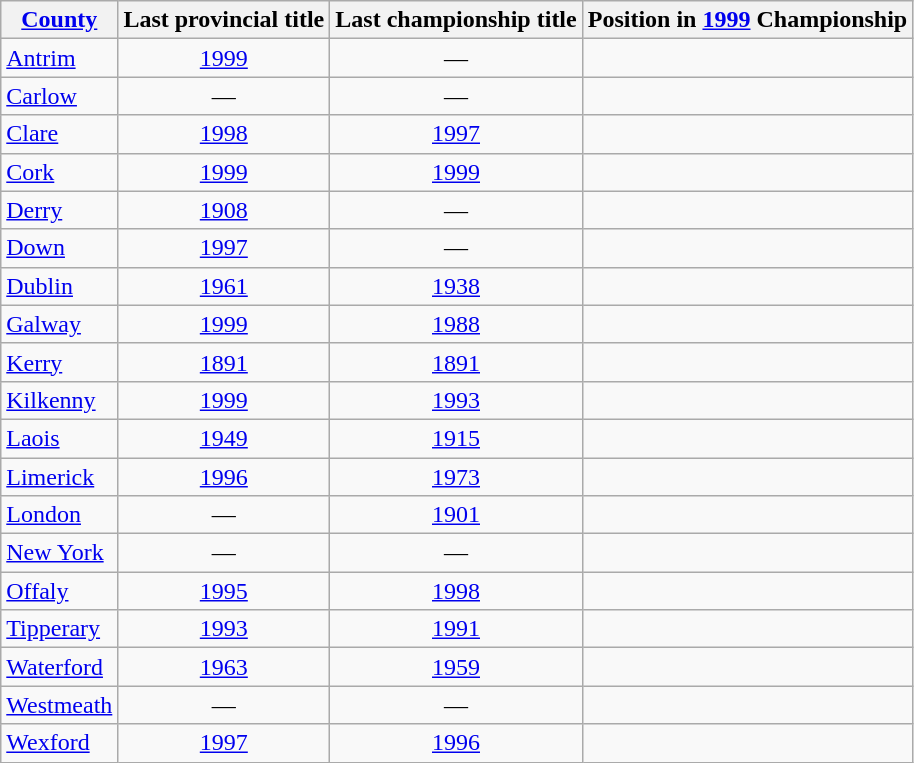<table class="wikitable sortable" style="text-align:center">
<tr>
<th><a href='#'>County</a></th>
<th>Last provincial title</th>
<th>Last championship title</th>
<th>Position in <a href='#'>1999</a> Championship</th>
</tr>
<tr>
<td style="text-align:left"> <a href='#'>Antrim</a></td>
<td><a href='#'>1999</a></td>
<td>—</td>
<td></td>
</tr>
<tr>
<td style="text-align:left"> <a href='#'>Carlow</a></td>
<td>—</td>
<td>—</td>
<td></td>
</tr>
<tr>
<td style="text-align:left"> <a href='#'>Clare</a></td>
<td><a href='#'>1998</a></td>
<td><a href='#'>1997</a></td>
<td></td>
</tr>
<tr>
<td style="text-align:left"> <a href='#'>Cork</a></td>
<td><a href='#'>1999</a></td>
<td><a href='#'>1999</a></td>
<td></td>
</tr>
<tr>
<td style="text-align:left"> <a href='#'>Derry</a></td>
<td><a href='#'>1908</a></td>
<td>—</td>
<td></td>
</tr>
<tr>
<td style="text-align:left"> <a href='#'>Down</a></td>
<td><a href='#'>1997</a></td>
<td>—</td>
<td></td>
</tr>
<tr>
<td style="text-align:left"> <a href='#'>Dublin</a></td>
<td><a href='#'>1961</a></td>
<td><a href='#'>1938</a></td>
<td></td>
</tr>
<tr>
<td style="text-align:left"> <a href='#'>Galway</a></td>
<td><a href='#'>1999</a></td>
<td><a href='#'>1988</a></td>
<td></td>
</tr>
<tr>
<td style="text-align:left"> <a href='#'>Kerry</a></td>
<td><a href='#'>1891</a></td>
<td><a href='#'>1891</a></td>
<td></td>
</tr>
<tr>
<td style="text-align:left"> <a href='#'>Kilkenny</a></td>
<td><a href='#'>1999</a></td>
<td><a href='#'>1993</a></td>
<td></td>
</tr>
<tr>
<td style="text-align:left"> <a href='#'>Laois</a></td>
<td><a href='#'>1949</a></td>
<td><a href='#'>1915</a></td>
<td></td>
</tr>
<tr>
<td style="text-align:left"> <a href='#'>Limerick</a></td>
<td><a href='#'>1996</a></td>
<td><a href='#'>1973</a></td>
<td></td>
</tr>
<tr>
<td style="text-align:left"> <a href='#'>London</a></td>
<td>—</td>
<td><a href='#'>1901</a></td>
<td></td>
</tr>
<tr>
<td style="text-align:left"> <a href='#'>New York</a></td>
<td>—</td>
<td>—</td>
<td></td>
</tr>
<tr>
<td style="text-align:left"> <a href='#'>Offaly</a></td>
<td><a href='#'>1995</a></td>
<td><a href='#'>1998</a></td>
<td></td>
</tr>
<tr>
<td style="text-align:left"> <a href='#'>Tipperary</a></td>
<td><a href='#'>1993</a></td>
<td><a href='#'>1991</a></td>
<td></td>
</tr>
<tr>
<td style="text-align:left"> <a href='#'>Waterford</a></td>
<td><a href='#'>1963</a></td>
<td><a href='#'>1959</a></td>
<td></td>
</tr>
<tr>
<td style="text-align:left"> <a href='#'>Westmeath</a></td>
<td>—</td>
<td>—</td>
<td></td>
</tr>
<tr>
<td style="text-align:left"> <a href='#'>Wexford</a></td>
<td><a href='#'>1997</a></td>
<td><a href='#'>1996</a></td>
<td></td>
</tr>
</table>
